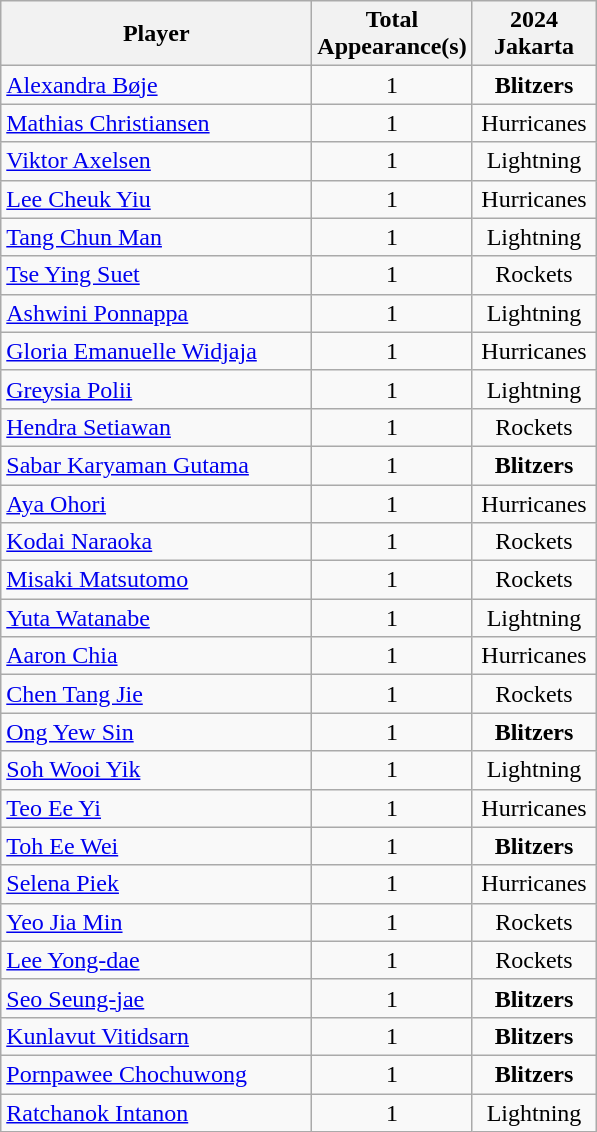<table class="wikitable sortable" style="text-align:center">
<tr>
<th width="200"><strong>Player</strong></th>
<th width="75"><strong>Total Appearance(s)</strong></th>
<th width="75"><strong>2024</strong><br><strong>Jakarta</strong></th>
</tr>
<tr>
<td style="text-align:left"> <a href='#'>Alexandra Bøje</a></td>
<td>1</td>
<td><strong>Blitzers</strong></td>
</tr>
<tr>
<td style="text-align:left"> <a href='#'>Mathias Christiansen</a></td>
<td>1</td>
<td>Hurricanes</td>
</tr>
<tr>
<td style="text-align:left"> <a href='#'>Viktor Axelsen</a></td>
<td>1</td>
<td>Lightning</td>
</tr>
<tr>
<td style="text-align:left"> <a href='#'>Lee Cheuk Yiu</a></td>
<td>1</td>
<td>Hurricanes</td>
</tr>
<tr>
<td style="text-align:left"> <a href='#'>Tang Chun Man</a></td>
<td>1</td>
<td>Lightning</td>
</tr>
<tr>
<td style="text-align:left"> <a href='#'>Tse Ying Suet</a></td>
<td>1</td>
<td>Rockets</td>
</tr>
<tr>
<td style="text-align:left"> <a href='#'>Ashwini Ponnappa</a></td>
<td>1</td>
<td>Lightning</td>
</tr>
<tr>
<td style="text-align:left"> <a href='#'>Gloria Emanuelle Widjaja</a></td>
<td>1</td>
<td>Hurricanes</td>
</tr>
<tr>
<td style="text-align:left"> <a href='#'>Greysia Polii</a></td>
<td>1</td>
<td>Lightning</td>
</tr>
<tr>
<td style="text-align:left"> <a href='#'>Hendra Setiawan</a></td>
<td>1</td>
<td>Rockets</td>
</tr>
<tr>
<td style="text-align:left"> <a href='#'>Sabar Karyaman Gutama</a></td>
<td>1</td>
<td><strong>Blitzers</strong></td>
</tr>
<tr>
<td style="text-align:left"> <a href='#'>Aya Ohori</a></td>
<td>1</td>
<td>Hurricanes</td>
</tr>
<tr>
<td style="text-align:left"> <a href='#'>Kodai Naraoka</a> </td>
<td>1</td>
<td>Rockets</td>
</tr>
<tr>
<td style="text-align:left"> <a href='#'>Misaki Matsutomo</a></td>
<td>1</td>
<td>Rockets</td>
</tr>
<tr>
<td style="text-align:left"> <a href='#'>Yuta Watanabe</a></td>
<td>1</td>
<td>Lightning</td>
</tr>
<tr>
<td style="text-align:left"> <a href='#'>Aaron Chia</a></td>
<td>1</td>
<td>Hurricanes</td>
</tr>
<tr>
<td style="text-align:left"> <a href='#'>Chen Tang Jie</a></td>
<td>1</td>
<td>Rockets</td>
</tr>
<tr>
<td style="text-align:left"> <a href='#'>Ong Yew Sin</a></td>
<td>1</td>
<td><strong>Blitzers</strong></td>
</tr>
<tr>
<td style="text-align:left"> <a href='#'>Soh Wooi Yik</a></td>
<td>1</td>
<td>Lightning</td>
</tr>
<tr>
<td style="text-align:left"> <a href='#'>Teo Ee Yi</a></td>
<td>1</td>
<td>Hurricanes</td>
</tr>
<tr>
<td style="text-align:left"> <a href='#'>Toh Ee Wei</a></td>
<td>1</td>
<td><strong>Blitzers</strong></td>
</tr>
<tr>
<td style="text-align:left"> <a href='#'>Selena Piek</a> </td>
<td>1</td>
<td>Hurricanes</td>
</tr>
<tr>
<td style="text-align:left"> <a href='#'>Yeo Jia Min</a></td>
<td>1</td>
<td>Rockets</td>
</tr>
<tr>
<td style="text-align:left"> <a href='#'>Lee Yong-dae</a></td>
<td>1</td>
<td>Rockets</td>
</tr>
<tr>
<td style="text-align:left"> <a href='#'>Seo Seung-jae</a></td>
<td>1</td>
<td><strong>Blitzers</strong></td>
</tr>
<tr>
<td style="text-align:left"> <a href='#'>Kunlavut Vitidsarn</a></td>
<td>1</td>
<td><strong>Blitzers</strong></td>
</tr>
<tr>
<td style="text-align:left"> <a href='#'>Pornpawee Chochuwong</a></td>
<td>1</td>
<td><strong>Blitzers</strong></td>
</tr>
<tr>
<td style="text-align:left"> <a href='#'>Ratchanok Intanon</a></td>
<td>1</td>
<td>Lightning</td>
</tr>
</table>
